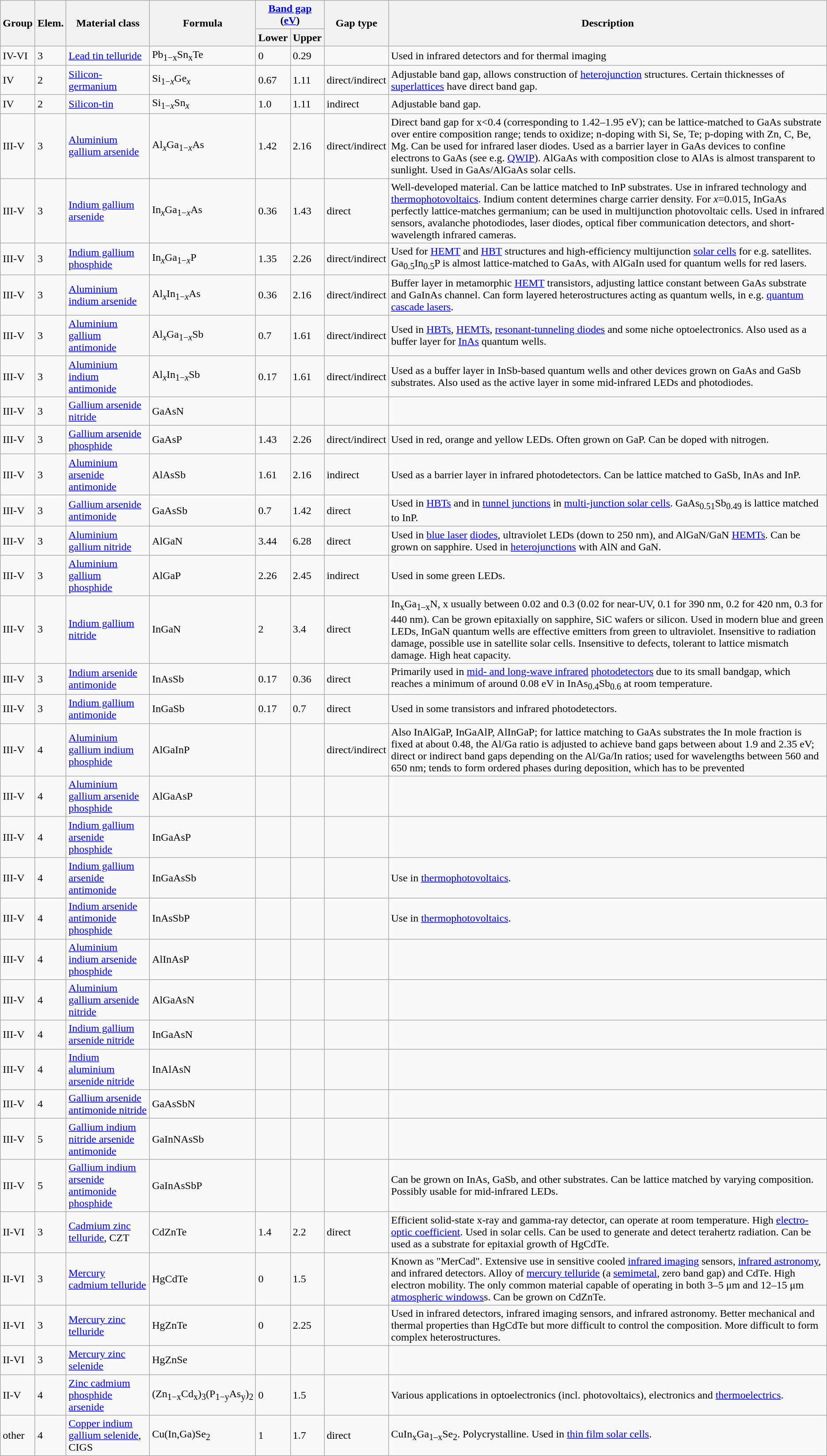<table class="wikitable sortable">
<tr>
<th rowspan=2>Group</th>
<th rowspan=2>Elem.</th>
<th rowspan=2>Material class</th>
<th rowspan=2>Formula</th>
<th colspan=2><a href='#'>Band gap</a> (<a href='#'>eV</a>)</th>
<th rowspan=2>Gap type</th>
<th rowspan=2>Description</th>
</tr>
<tr>
<th>Lower</th>
<th>Upper</th>
</tr>
<tr>
<td>IV-VI</td>
<td>3</td>
<td><a href='#'>Lead tin telluride</a></td>
<td>Pb<sub>1−x</sub>Sn<sub>x</sub>Te</td>
<td data-sort-value="0">0</td>
<td data-sort-value="290">0.29</td>
<td></td>
<td>Used in infrared detectors and for thermal imaging</td>
</tr>
<tr>
<td>IV</td>
<td>2</td>
<td><a href='#'>Silicon-germanium</a></td>
<td>Si<sub>1−<em>x</em></sub>Ge<sub><em>x</em></sub></td>
<td data-sort-value="670">0.67</td>
<td data-sort-value="1110">1.11</td>
<td>direct/indirect</td>
<td>Adjustable band gap, allows construction of <a href='#'>heterojunction</a> structures. Certain thicknesses of <a href='#'>superlattices</a> have direct band gap.</td>
</tr>
<tr>
<td>IV</td>
<td>2</td>
<td><a href='#'>Silicon-tin</a></td>
<td>Si<sub>1−<em>x</em></sub>Sn<sub><em>x</em></sub></td>
<td data-sort-value="1000">1.0</td>
<td data-sort-value="1110">1.11</td>
<td>indirect</td>
<td>Adjustable band gap.</td>
</tr>
<tr>
<td>III-V</td>
<td>3</td>
<td><a href='#'>Aluminium gallium arsenide</a></td>
<td>Al<sub><em>x</em></sub>Ga<sub>1−<em>x</em></sub>As</td>
<td data-sort-value="1420">1.42</td>
<td data-sort-value="2160">2.16</td>
<td>direct/indirect</td>
<td>Direct band gap for x<0.4 (corresponding to 1.42–1.95 eV); can be lattice-matched to GaAs substrate over entire composition range; tends to oxidize; n-doping with Si, Se, Te; p-doping with Zn, C, Be, Mg. Can be used for infrared laser diodes. Used as a barrier layer in GaAs devices to confine electrons to GaAs (see e.g. <a href='#'>QWIP</a>). AlGaAs with composition close to AlAs is almost transparent to sunlight. Used in GaAs/AlGaAs solar cells.</td>
</tr>
<tr>
<td>III-V</td>
<td>3</td>
<td><a href='#'>Indium gallium arsenide</a></td>
<td>In<sub><em>x</em></sub>Ga<sub>1−<em>x</em></sub>As</td>
<td data-sort-value="360">0.36</td>
<td data-sort-value="1430">1.43</td>
<td>direct</td>
<td>Well-developed material. Can be lattice matched to InP substrates. Use in infrared technology and <a href='#'>thermophotovoltaics</a>. Indium content determines charge carrier density. For <em>x</em>=0.015, InGaAs perfectly lattice-matches germanium; can be used in multijunction photovoltaic cells. Used in infrared sensors, avalanche photodiodes, laser diodes, optical fiber communication detectors, and short-wavelength infrared cameras.</td>
</tr>
<tr>
<td>III-V</td>
<td>3</td>
<td><a href='#'>Indium gallium phosphide</a></td>
<td>In<sub><em>x</em></sub>Ga<sub>1−<em>x</em></sub>P</td>
<td data-sort-value="1350">1.35</td>
<td data-sort-value="2260">2.26</td>
<td>direct/indirect</td>
<td>Used for <a href='#'>HEMT</a> and <a href='#'>HBT</a> structures and high-efficiency multijunction <a href='#'>solar cells</a> for e.g. satellites. Ga<sub>0.5</sub>In<sub>0.5</sub>P is almost lattice-matched to GaAs, with AlGaIn used for quantum wells for red lasers.</td>
</tr>
<tr>
<td>III-V</td>
<td>3</td>
<td><a href='#'>Aluminium indium arsenide</a></td>
<td>Al<sub><em>x</em></sub>In<sub>1−<em>x</em></sub>As</td>
<td data-sort-value="360">0.36</td>
<td data-sort-value="2160">2.16</td>
<td>direct/indirect</td>
<td>Buffer layer in metamorphic <a href='#'>HEMT</a> transistors, adjusting lattice constant between GaAs substrate and GaInAs channel. Can form layered heterostructures acting as quantum wells, in e.g. <a href='#'>quantum cascade lasers</a>.</td>
</tr>
<tr>
<td>III-V</td>
<td>3</td>
<td><a href='#'>Aluminium gallium antimonide</a></td>
<td>Al<sub><em>x</em></sub>Ga<sub>1−<em>x</em></sub>Sb</td>
<td data-sort-value="700">0.7</td>
<td data-sort-value="1610">1.61</td>
<td>direct/indirect</td>
<td>Used in <a href='#'>HBTs</a>, <a href='#'>HEMTs</a>, <a href='#'>resonant-tunneling diodes</a> and some niche optoelectronics. Also used as a buffer layer for <a href='#'>InAs</a> quantum wells.</td>
</tr>
<tr>
<td>III-V</td>
<td>3</td>
<td><a href='#'>Aluminium indium antimonide</a></td>
<td>Al<sub><em>x</em></sub>In<sub>1−<em>x</em></sub>Sb</td>
<td data-sort-value="170">0.17</td>
<td data-sort-value="1610">1.61</td>
<td>direct/indirect</td>
<td>Used as a buffer layer in InSb-based quantum wells and other devices grown on GaAs and GaSb substrates. Also used as the active layer in some mid-infrared LEDs and photodiodes.</td>
</tr>
<tr>
<td>III-V</td>
<td>3</td>
<td><a href='#'>Gallium arsenide nitride</a></td>
<td>GaAsN</td>
<td data-sort-value="0"></td>
<td data-sort-value="0"></td>
<td></td>
<td></td>
</tr>
<tr>
<td>III-V</td>
<td>3</td>
<td><a href='#'>Gallium arsenide phosphide</a></td>
<td>GaAsP</td>
<td data-sort-value="1430">1.43</td>
<td data-sort-value="2260">2.26</td>
<td>direct/indirect</td>
<td>Used in red, orange and yellow LEDs. Often grown on GaP. Can be doped with nitrogen.</td>
</tr>
<tr>
<td>III-V</td>
<td>3</td>
<td><a href='#'>Aluminium arsenide antimonide</a></td>
<td>AlAsSb</td>
<td data-sort-value="1610">1.61</td>
<td data-sort-value="2160">2.16</td>
<td>indirect</td>
<td>Used as a barrier layer in infrared photodetectors. Can be lattice matched to GaSb, InAs and InP.</td>
</tr>
<tr>
<td>III-V</td>
<td>3</td>
<td><a href='#'>Gallium arsenide antimonide</a></td>
<td>GaAsSb</td>
<td data-sort-value="700">0.7</td>
<td data-sort-value="1420">1.42</td>
<td>direct</td>
<td>Used in <a href='#'>HBTs</a> and in <a href='#'>tunnel junctions</a> in <a href='#'>multi-junction solar cells</a>. GaAs<sub>0.51</sub>Sb<sub>0.49</sub> is lattice matched to InP.</td>
</tr>
<tr>
<td>III-V</td>
<td>3</td>
<td><a href='#'>Aluminium gallium nitride</a></td>
<td>AlGaN</td>
<td data-sort-value="3440">3.44</td>
<td data-sort-value="6280">6.28</td>
<td>direct</td>
<td>Used in <a href='#'>blue laser</a> <a href='#'>diodes</a>, ultraviolet LEDs (down to 250 nm), and AlGaN/GaN <a href='#'>HEMTs</a>. Can be grown on sapphire. Used in <a href='#'>heterojunctions</a> with AlN and GaN.</td>
</tr>
<tr>
<td>III-V</td>
<td>3</td>
<td><a href='#'>Aluminium gallium phosphide</a></td>
<td>AlGaP</td>
<td data-sort-value="2260">2.26</td>
<td data-sort-value="2450">2.45</td>
<td>indirect</td>
<td>Used in some green LEDs.</td>
</tr>
<tr>
<td>III-V</td>
<td>3</td>
<td><a href='#'>Indium gallium nitride</a></td>
<td>InGaN</td>
<td data-sort-value="2000">2</td>
<td data-sort-value="3400">3.4</td>
<td>direct</td>
<td>In<sub>x</sub>Ga<sub>1–x</sub>N, x usually between 0.02 and 0.3 (0.02 for near-UV, 0.1 for 390 nm, 0.2 for 420 nm, 0.3 for 440 nm). Can be grown epitaxially on sapphire, SiC wafers or silicon. Used in modern blue and green LEDs, InGaN quantum wells are effective emitters from green to ultraviolet. Insensitive to radiation damage, possible use in satellite solar cells. Insensitive to defects, tolerant to lattice mismatch damage. High heat capacity.</td>
</tr>
<tr>
<td>III-V</td>
<td>3</td>
<td><a href='#'>Indium arsenide antimonide</a></td>
<td>InAsSb</td>
<td data-sort-value="170">0.17</td>
<td data-sort-value="360">0.36</td>
<td>direct</td>
<td>Primarily used in <a href='#'>mid- and long-wave infrared</a> <a href='#'>photodetectors</a> due to its small bandgap, which reaches a minimum of around 0.08 eV in InAs<sub>0.4</sub>Sb<sub>0.6</sub> at room temperature.</td>
</tr>
<tr>
<td>III-V</td>
<td>3</td>
<td><a href='#'>Indium gallium antimonide</a></td>
<td>InGaSb</td>
<td data-sort-value="170">0.17</td>
<td data-sort-value="700">0.7</td>
<td>direct</td>
<td>Used in some transistors and infrared photodetectors.</td>
</tr>
<tr>
<td>III-V</td>
<td>4</td>
<td><a href='#'>Aluminium gallium indium phosphide</a></td>
<td>AlGaInP</td>
<td data-sort-value="0"></td>
<td data-sort-value="0"></td>
<td>direct/indirect</td>
<td>Also InAlGaP, InGaAlP, AlInGaP; for lattice matching to GaAs substrates the In mole fraction is fixed at about 0.48, the Al/Ga ratio is adjusted to achieve band gaps between about 1.9 and 2.35 eV; direct or indirect band gaps depending on the Al/Ga/In ratios; used for wavelengths between 560 and 650 nm; tends to form ordered phases during deposition, which has to be prevented</td>
</tr>
<tr>
<td>III-V</td>
<td>4</td>
<td><a href='#'>Aluminium gallium arsenide phosphide</a></td>
<td>AlGaAsP</td>
<td data-sort-value="0"></td>
<td data-sort-value="0"></td>
<td></td>
<td></td>
</tr>
<tr>
<td>III-V</td>
<td>4</td>
<td><a href='#'>Indium gallium arsenide phosphide</a></td>
<td>InGaAsP</td>
<td data-sort-value="0"></td>
<td data-sort-value="0"></td>
<td></td>
<td></td>
</tr>
<tr>
<td>III-V</td>
<td>4</td>
<td><a href='#'>Indium gallium arsenide antimonide</a></td>
<td>InGaAsSb</td>
<td data-sort-value="0"></td>
<td data-sort-value="0"></td>
<td></td>
<td>Use in <a href='#'>thermophotovoltaics</a>.</td>
</tr>
<tr>
<td>III-V</td>
<td>4</td>
<td><a href='#'>Indium arsenide antimonide phosphide</a></td>
<td>InAsSbP</td>
<td data-sort-value="0"></td>
<td data-sort-value="0"></td>
<td></td>
<td>Use in <a href='#'>thermophotovoltaics</a>.</td>
</tr>
<tr>
<td>III-V</td>
<td>4</td>
<td><a href='#'>Aluminium indium arsenide phosphide</a></td>
<td>AlInAsP</td>
<td data-sort-value="0"></td>
<td data-sort-value="0"></td>
<td></td>
<td></td>
</tr>
<tr>
<td>III-V</td>
<td>4</td>
<td><a href='#'>Aluminium gallium arsenide nitride</a></td>
<td>AlGaAsN</td>
<td data-sort-value="0"></td>
<td data-sort-value="0"></td>
<td></td>
<td></td>
</tr>
<tr>
<td>III-V</td>
<td>4</td>
<td><a href='#'>Indium gallium arsenide nitride</a></td>
<td>InGaAsN</td>
<td data-sort-value="0"></td>
<td data-sort-value="0"></td>
<td></td>
<td></td>
</tr>
<tr>
<td>III-V</td>
<td>4</td>
<td><a href='#'>Indium aluminium arsenide nitride</a></td>
<td>InAlAsN</td>
<td data-sort-value="0"></td>
<td data-sort-value="0"></td>
<td></td>
<td></td>
</tr>
<tr>
<td>III-V</td>
<td>4</td>
<td><a href='#'>Gallium arsenide antimonide nitride</a></td>
<td>GaAsSbN</td>
<td data-sort-value="0"></td>
<td data-sort-value="0"></td>
<td></td>
<td></td>
</tr>
<tr>
<td>III-V</td>
<td>5</td>
<td><a href='#'>Gallium indium nitride arsenide antimonide</a></td>
<td>GaInNAsSb</td>
<td data-sort-value="0"></td>
<td data-sort-value="0"></td>
<td></td>
<td></td>
</tr>
<tr>
<td>III-V</td>
<td>5</td>
<td><a href='#'>Gallium indium arsenide antimonide phosphide</a></td>
<td>GaInAsSbP</td>
<td data-sort-value="0"></td>
<td data-sort-value="0"></td>
<td></td>
<td>Can be grown on InAs, GaSb, and other substrates. Can be lattice matched by varying composition. Possibly usable for mid-infrared LEDs.</td>
</tr>
<tr>
<td>II-VI</td>
<td>3</td>
<td><a href='#'>Cadmium zinc telluride</a>, CZT</td>
<td>CdZnTe</td>
<td data-sort-value="1400">1.4</td>
<td data-sort-value="2200">2.2</td>
<td>direct</td>
<td>Efficient solid-state x-ray and gamma-ray detector, can operate at room temperature. High <a href='#'>electro-optic coefficient</a>. Used in solar cells. Can be used to generate and detect terahertz radiation. Can be used as a substrate for epitaxial growth of HgCdTe.</td>
</tr>
<tr>
<td>II-VI</td>
<td>3</td>
<td><a href='#'>Mercury cadmium telluride</a></td>
<td>HgCdTe</td>
<td data-sort-value="0">0</td>
<td data-sort-value="1500">1.5</td>
<td></td>
<td>Known as "MerCad". Extensive use in sensitive cooled <a href='#'>infrared imaging</a> sensors, <a href='#'>infrared astronomy</a>, and infrared detectors. Alloy of <a href='#'>mercury telluride</a> (a <a href='#'>semimetal</a>, zero band gap) and CdTe. High electron mobility. The only common material capable of operating in both 3–5 μm and 12–15 μm <a href='#'>atmospheric windows</a>s. Can be grown on CdZnTe.</td>
</tr>
<tr>
<td>II-VI</td>
<td>3</td>
<td><a href='#'>Mercury zinc telluride</a></td>
<td>HgZnTe</td>
<td data-sort-value="0">0</td>
<td data-sort-value="2250">2.25</td>
<td></td>
<td>Used in infrared detectors, infrared imaging sensors, and infrared astronomy. Better mechanical and thermal properties than HgCdTe but more difficult to control the composition. More difficult to form complex heterostructures.</td>
</tr>
<tr>
<td>II-VI</td>
<td>3</td>
<td><a href='#'>Mercury zinc selenide</a></td>
<td>HgZnSe</td>
<td data-sort-value="0"></td>
<td data-sort-value="0"></td>
<td></td>
<td></td>
</tr>
<tr>
<td>II-V</td>
<td>4</td>
<td><a href='#'>Zinc cadmium phosphide arsenide</a></td>
<td>(Zn<sub>1−x</sub>Cd<sub>x</sub>)<sub>3</sub>(P<sub>1−y</sub>As<sub>y</sub>)<sub>2</sub></td>
<td data-sort-value="0">0</td>
<td data-sort-value="1500">1.5</td>
<td></td>
<td>Various applications in optoelectronics (incl. photovoltaics), electronics and <a href='#'>thermoelectrics</a>.</td>
</tr>
<tr>
<td>other</td>
<td>4</td>
<td><a href='#'>Copper indium gallium selenide</a>, CIGS</td>
<td>Cu(In,Ga)Se<sub>2</sub></td>
<td data-sort-value="1000">1</td>
<td data-sort-value="1700">1.7</td>
<td>direct</td>
<td>CuIn<sub>x</sub>Ga<sub>1–x</sub>Se<sub>2</sub>. Polycrystalline. Used in <a href='#'>thin film solar cells</a>.</td>
</tr>
</table>
